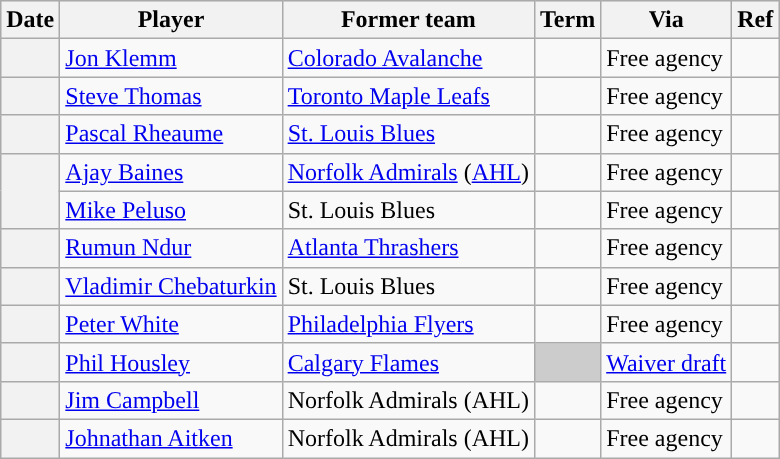<table class="wikitable plainrowheaders">
<tr style="background:#ddd; text-align:center;">
<th>Date</th>
<th>Player</th>
<th>Former team</th>
<th>Term</th>
<th>Via</th>
<th>Ref</th>
</tr>
<tr>
<th scope="row"></th>
<td><a href='#'>Jon Klemm</a></td>
<td><a href='#'>Colorado Avalanche</a></td>
<td></td>
<td>Free agency</td>
<td></td>
</tr>
<tr>
<th scope="row"></th>
<td><a href='#'>Steve Thomas</a></td>
<td><a href='#'>Toronto Maple Leafs</a></td>
<td></td>
<td>Free agency</td>
<td></td>
</tr>
<tr>
<th scope="row"></th>
<td><a href='#'>Pascal Rheaume</a></td>
<td><a href='#'>St. Louis Blues</a></td>
<td></td>
<td>Free agency</td>
<td></td>
</tr>
<tr>
<th scope="row" rowspan=2></th>
<td><a href='#'>Ajay Baines</a></td>
<td><a href='#'>Norfolk Admirals</a> (<a href='#'>AHL</a>)</td>
<td></td>
<td>Free agency</td>
<td></td>
</tr>
<tr>
<td><a href='#'>Mike Peluso</a></td>
<td>St. Louis Blues</td>
<td></td>
<td>Free agency</td>
<td></td>
</tr>
<tr>
<th scope="row"></th>
<td><a href='#'>Rumun Ndur</a></td>
<td><a href='#'>Atlanta Thrashers</a></td>
<td></td>
<td>Free agency</td>
<td></td>
</tr>
<tr>
<th scope="row"></th>
<td><a href='#'>Vladimir Chebaturkin</a></td>
<td>St. Louis Blues</td>
<td></td>
<td>Free agency</td>
<td></td>
</tr>
<tr>
<th scope="row"></th>
<td><a href='#'>Peter White</a></td>
<td><a href='#'>Philadelphia Flyers</a></td>
<td></td>
<td>Free agency</td>
<td></td>
</tr>
<tr>
<th scope="row"></th>
<td><a href='#'>Phil Housley</a></td>
<td><a href='#'>Calgary Flames</a></td>
<td style="background:#ccc"></td>
<td><a href='#'>Waiver draft</a></td>
<td></td>
</tr>
<tr>
<th scope="row"></th>
<td><a href='#'>Jim Campbell</a></td>
<td>Norfolk Admirals (AHL)</td>
<td></td>
<td>Free agency</td>
<td></td>
</tr>
<tr>
<th scope="row"></th>
<td><a href='#'>Johnathan Aitken</a></td>
<td>Norfolk Admirals (AHL)</td>
<td></td>
<td>Free agency</td>
<td></td>
</tr>
</table>
